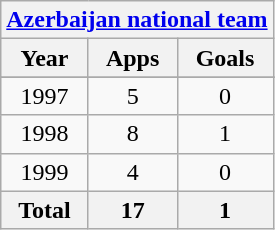<table class="wikitable" style="text-align:center">
<tr>
<th colspan=3><a href='#'>Azerbaijan national team</a></th>
</tr>
<tr>
<th>Year</th>
<th>Apps</th>
<th>Goals</th>
</tr>
<tr>
</tr>
<tr>
<td>1997</td>
<td>5</td>
<td>0</td>
</tr>
<tr>
<td>1998</td>
<td>8</td>
<td>1</td>
</tr>
<tr>
<td>1999</td>
<td>4</td>
<td>0</td>
</tr>
<tr>
<th>Total</th>
<th>17</th>
<th>1</th>
</tr>
</table>
